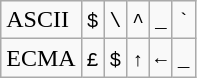<table class="wikitable">
<tr>
<td>ASCII</td>
<td><code>$</code></td>
<td><code>\</code></td>
<td><code>^</code></td>
<td><code>_</code></td>
<td><code>`</code></td>
</tr>
<tr>
<td>ECMA</td>
<td><code>£</code></td>
<td><code>$</code></td>
<td><code>↑</code></td>
<td><code>←</code></td>
<td><code>_</code></td>
</tr>
</table>
